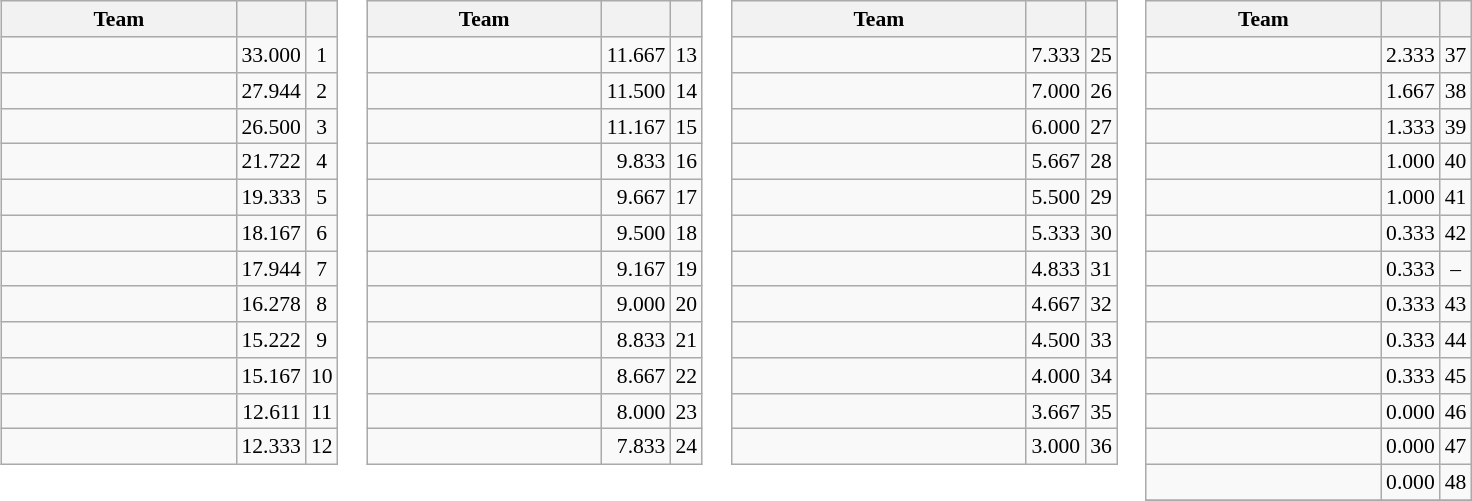<table>
<tr valign=top style="font-size:90%">
<td><br><table class="wikitable">
<tr>
<th width=150>Team</th>
<th></th>
<th></th>
</tr>
<tr>
<td></td>
<td align=right>33.000</td>
<td align=center>1</td>
</tr>
<tr>
<td></td>
<td align=right>27.944</td>
<td align=center>2</td>
</tr>
<tr>
<td></td>
<td align=right>26.500</td>
<td align=center>3</td>
</tr>
<tr>
<td></td>
<td align=right>21.722</td>
<td align=center>4</td>
</tr>
<tr>
<td></td>
<td align=right>19.333</td>
<td align=center>5</td>
</tr>
<tr>
<td></td>
<td align=right>18.167</td>
<td align=center>6</td>
</tr>
<tr>
<td></td>
<td align=right>17.944</td>
<td align=center>7</td>
</tr>
<tr>
<td></td>
<td align=right>16.278</td>
<td align=center>8</td>
</tr>
<tr>
<td></td>
<td align=right>15.222</td>
<td align=center>9</td>
</tr>
<tr>
<td></td>
<td align=right>15.167</td>
<td align=center>10</td>
</tr>
<tr>
<td></td>
<td align=right>12.611</td>
<td align=center>11</td>
</tr>
<tr>
<td></td>
<td align=right>12.333</td>
<td align=center>12</td>
</tr>
</table>
</td>
<td><br><table class="wikitable">
<tr>
<th width=150>Team</th>
<th></th>
<th></th>
</tr>
<tr>
<td></td>
<td align=right>11.667</td>
<td align=center>13</td>
</tr>
<tr>
<td></td>
<td align=right>11.500</td>
<td align=center>14</td>
</tr>
<tr>
<td></td>
<td align=right>11.167</td>
<td align=center>15</td>
</tr>
<tr>
<td></td>
<td align=right>9.833</td>
<td align=center>16</td>
</tr>
<tr>
<td></td>
<td align=right>9.667</td>
<td align=center>17</td>
</tr>
<tr>
<td></td>
<td align=right>9.500</td>
<td align=center>18</td>
</tr>
<tr>
<td></td>
<td align=right>9.167</td>
<td align=center>19</td>
</tr>
<tr>
<td></td>
<td align=right>9.000</td>
<td align=center>20</td>
</tr>
<tr>
<td></td>
<td align=right>8.833</td>
<td align=center>21</td>
</tr>
<tr>
<td></td>
<td align=right>8.667</td>
<td align=center>22</td>
</tr>
<tr>
<td></td>
<td align=right>8.000</td>
<td align=center>23</td>
</tr>
<tr>
<td></td>
<td align=right>7.833</td>
<td align=center>24</td>
</tr>
</table>
</td>
<td><br><table class="wikitable">
<tr>
<th width=190>Team</th>
<th></th>
<th></th>
</tr>
<tr>
<td></td>
<td align=right>7.333</td>
<td align=center>25</td>
</tr>
<tr>
<td></td>
<td align=right>7.000</td>
<td align=center>26</td>
</tr>
<tr>
<td></td>
<td align=right>6.000</td>
<td align=center>27</td>
</tr>
<tr>
<td></td>
<td align=right>5.667</td>
<td align=center>28</td>
</tr>
<tr>
<td></td>
<td align=right>5.500</td>
<td align=center>29</td>
</tr>
<tr>
<td></td>
<td align=right>5.333</td>
<td align=center>30</td>
</tr>
<tr>
<td></td>
<td align=right>4.833</td>
<td align=center>31</td>
</tr>
<tr>
<td></td>
<td align=right>4.667</td>
<td align=center>32</td>
</tr>
<tr>
<td></td>
<td align=right>4.500</td>
<td align=center>33</td>
</tr>
<tr>
<td></td>
<td align=right>4.000</td>
<td align=center>34</td>
</tr>
<tr>
<td></td>
<td align=right>3.667</td>
<td align=center>35</td>
</tr>
<tr>
<td></td>
<td align=right>3.000</td>
<td align=center>36</td>
</tr>
</table>
</td>
<td><br><table class="wikitable">
<tr>
<th width=150>Team</th>
<th></th>
<th></th>
</tr>
<tr>
<td></td>
<td align=right>2.333</td>
<td align=center>37</td>
</tr>
<tr>
<td></td>
<td align=right>1.667</td>
<td align=center>38</td>
</tr>
<tr>
<td></td>
<td align=right>1.333</td>
<td align=center>39</td>
</tr>
<tr>
<td></td>
<td align=right>1.000</td>
<td align=center>40</td>
</tr>
<tr>
<td></td>
<td align=right>1.000</td>
<td align=center>41</td>
</tr>
<tr>
<td></td>
<td align=right>0.333</td>
<td align=center>42</td>
</tr>
<tr>
<td></td>
<td align=right>0.333</td>
<td align=center>–</td>
</tr>
<tr>
<td></td>
<td align=right>0.333</td>
<td align=center>43</td>
</tr>
<tr>
<td></td>
<td align=right>0.333</td>
<td align=center>44</td>
</tr>
<tr>
<td></td>
<td align=right>0.333</td>
<td align=center>45</td>
</tr>
<tr>
<td></td>
<td align=right>0.000</td>
<td align=center>46</td>
</tr>
<tr>
<td></td>
<td align=right>0.000</td>
<td align=center>47</td>
</tr>
<tr>
<td></td>
<td align=right>0.000</td>
<td align=center>48</td>
</tr>
<tr>
</tr>
</table>
</td>
</tr>
</table>
